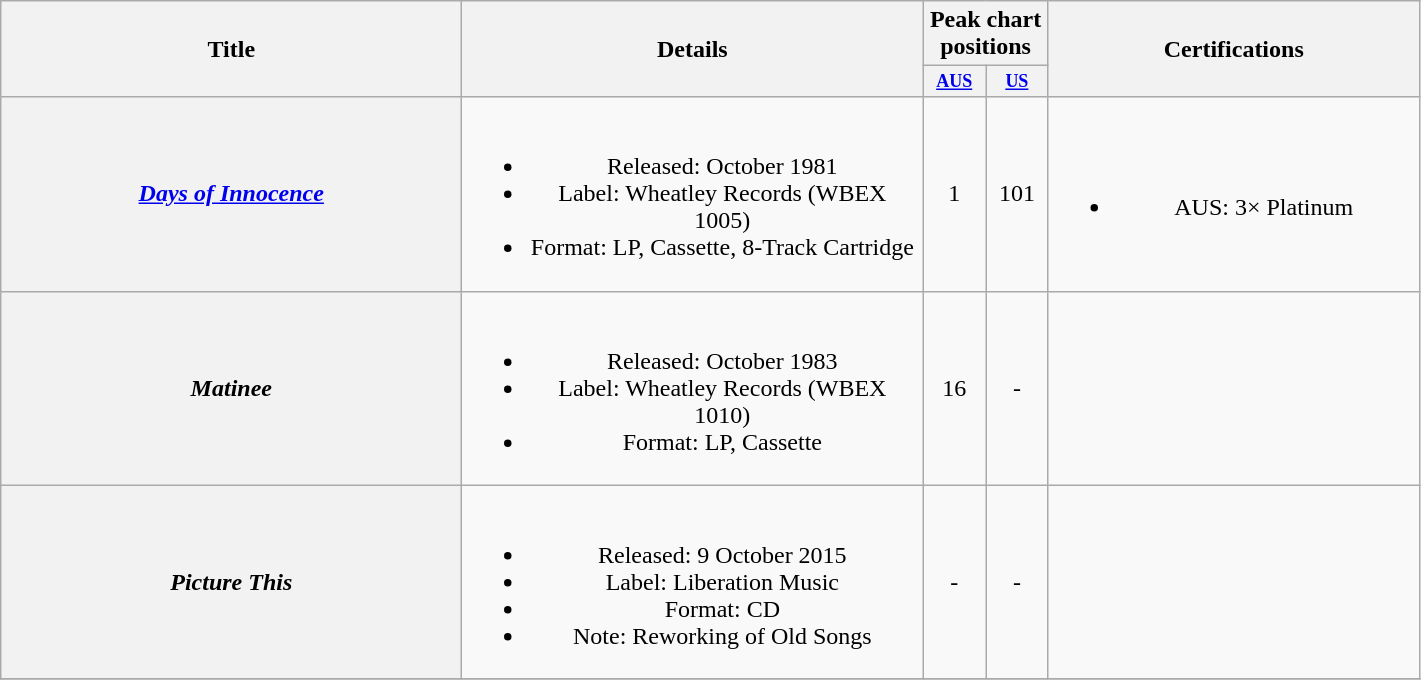<table class="wikitable plainrowheaders" style="text-align:center;" border="1">
<tr>
<th rowspan="2" width="300">Title</th>
<th rowspan="2" width="300">Details</th>
<th colspan="2">Peak chart positions</th>
<th rowspan="2" width="240">Certifications</th>
</tr>
<tr>
<th style="width:3em;font-size:75%"><a href='#'>AUS</a><br></th>
<th style="width:3em;font-size:75%"><a href='#'>US</a><br></th>
</tr>
<tr>
<th scope="row"><em><a href='#'>Days of Innocence</a></em></th>
<td><br><ul><li>Released: October 1981</li><li>Label: Wheatley Records (WBEX 1005)</li><li>Format: LP, Cassette, 8-Track Cartridge</li></ul></td>
<td align="center">1</td>
<td>101</td>
<td><br><ul><li>AUS: 3× Platinum</li></ul></td>
</tr>
<tr>
<th scope="row"><em>Matinee</em></th>
<td><br><ul><li>Released: October 1983</li><li>Label: Wheatley Records (WBEX 1010)</li><li>Format: LP, Cassette</li></ul></td>
<td align="center">16</td>
<td>-</td>
<td></td>
</tr>
<tr>
<th scope="row"><em>Picture This</em></th>
<td><br><ul><li>Released: 9 October 2015 </li><li>Label: Liberation Music</li><li>Format: CD</li><li>Note: Reworking of Old Songs</li></ul></td>
<td align="center">-</td>
<td>-</td>
<td></td>
</tr>
<tr>
</tr>
</table>
